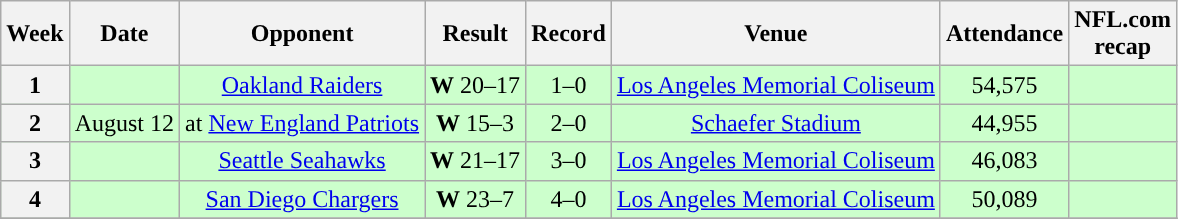<table class="wikitable" style="text-align:center">
<tr>
<th>Week</th>
<th>Date</th>
<th>Opponent</th>
<th>Result</th>
<th>Record</th>
<th>Venue</th>
<th>Attendance</th>
<th>NFL.com<br>recap</th>
</tr>
<tr style="background:#cfc">
<th>1</th>
<td></td>
<td><a href='#'>Oakland Raiders</a></td>
<td><strong>W</strong> 20–17 </td>
<td>1–0</td>
<td><a href='#'>Los Angeles Memorial Coliseum</a></td>
<td>54,575</td>
<td></td>
</tr>
<tr style="background:#cfc">
<th>2</th>
<td>August 12</td>
<td>at <a href='#'>New England Patriots</a></td>
<td><strong>W</strong> 15–3</td>
<td>2–0</td>
<td><a href='#'>Schaefer Stadium</a></td>
<td>44,955</td>
<td></td>
</tr>
<tr style="background:#cfc">
<th>3</th>
<td></td>
<td><a href='#'>Seattle Seahawks</a></td>
<td><strong>W</strong> 21–17</td>
<td>3–0</td>
<td><a href='#'>Los Angeles Memorial Coliseum</a></td>
<td>46,083</td>
<td></td>
</tr>
<tr style="background:#cfc">
<th>4</th>
<td></td>
<td><a href='#'>San Diego Chargers</a></td>
<td><strong>W</strong> 23–7</td>
<td>4–0</td>
<td><a href='#'>Los Angeles Memorial Coliseum</a></td>
<td>50,089</td>
<td></td>
</tr>
<tr>
</tr>
</table>
